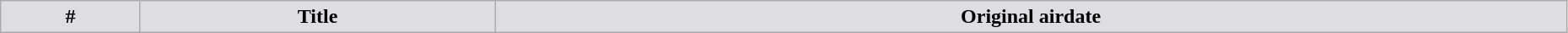<table class="wikitable plainrowheaders" style="width:98%;">
<tr>
<th style="background-color: #DEDDE2;">#</th>
<th ! style="background-color: #DEDDE2;">Title</th>
<th ! style="background-color: #DEDDE2;">Original airdate<br>




</th>
</tr>
</table>
